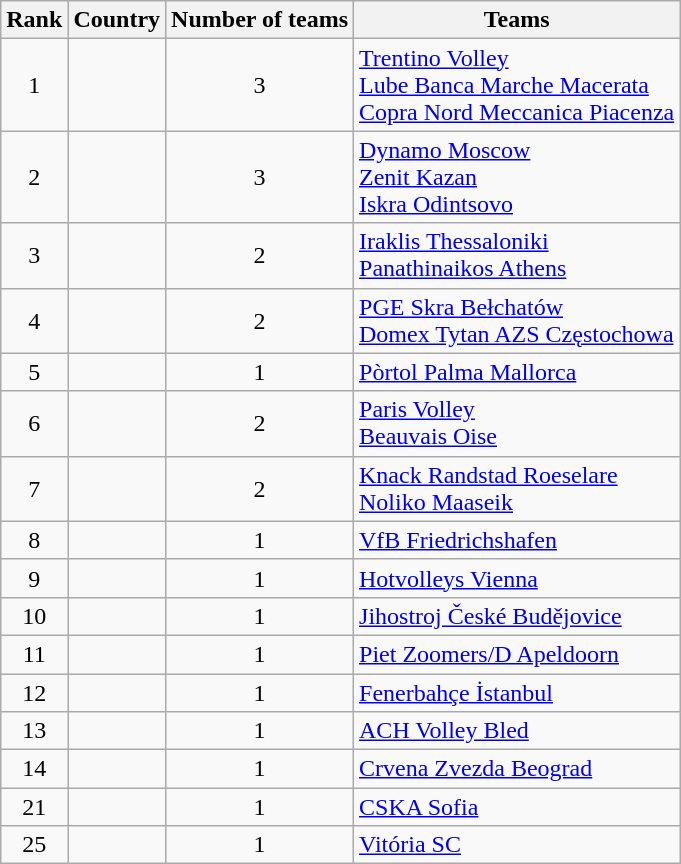<table class="wikitable" style="text-align:left">
<tr>
<th>Rank</th>
<th>Country</th>
<th>Number of teams</th>
<th>Teams</th>
</tr>
<tr>
<td align="center">1</td>
<td></td>
<td align="center">3</td>
<td><a href='#'>Trentino Volley</a><br> <a href='#'>Lube Banca Marche Macerata</a><br> <a href='#'>Copra Nord Meccanica Piacenza</a></td>
</tr>
<tr>
<td align="center">2</td>
<td></td>
<td align="center">3</td>
<td><a href='#'>Dynamo Moscow</a><br> <a href='#'>Zenit Kazan</a><br> <a href='#'>Iskra Odintsovo</a></td>
</tr>
<tr>
<td align="center">3</td>
<td></td>
<td align="center">2</td>
<td><a href='#'>Iraklis Thessaloniki</a><br> <a href='#'>Panathinaikos Athens</a></td>
</tr>
<tr>
<td align="center">4</td>
<td></td>
<td align="center">2</td>
<td><a href='#'>PGE Skra Bełchatów</a><br> <a href='#'>Domex Tytan AZS Częstochowa</a></td>
</tr>
<tr>
<td align="center">5</td>
<td></td>
<td align="center">1</td>
<td><a href='#'>Pòrtol Palma Mallorca</a></td>
</tr>
<tr>
<td align="center">6</td>
<td></td>
<td align="center">2</td>
<td><a href='#'>Paris Volley</a><br> <a href='#'>Beauvais Oise</a></td>
</tr>
<tr>
<td align="center">7</td>
<td></td>
<td align="center">2</td>
<td><a href='#'>Knack Randstad Roeselare</a><br> <a href='#'>Noliko Maaseik</a></td>
</tr>
<tr>
<td align="center">8</td>
<td></td>
<td align="center">1</td>
<td><a href='#'>VfB Friedrichshafen</a></td>
</tr>
<tr>
<td align="center">9</td>
<td></td>
<td align="center">1</td>
<td><a href='#'>Hotvolleys Vienna</a></td>
</tr>
<tr>
<td align="center">10</td>
<td></td>
<td align="center">1</td>
<td><a href='#'>Jihostroj České Budějovice</a></td>
</tr>
<tr>
<td align="center">11</td>
<td></td>
<td align="center">1</td>
<td><a href='#'>Piet Zoomers/D Apeldoorn</a></td>
</tr>
<tr>
<td align="center">12</td>
<td></td>
<td align="center">1</td>
<td><a href='#'>Fenerbahçe İstanbul</a></td>
</tr>
<tr>
<td align="center">13</td>
<td></td>
<td align="center">1</td>
<td><a href='#'>ACH Volley Bled</a></td>
</tr>
<tr>
<td align="center">14</td>
<td></td>
<td align="center">1</td>
<td><a href='#'>Crvena Zvezda Beograd</a></td>
</tr>
<tr>
<td align="center">21</td>
<td></td>
<td align="center">1</td>
<td><a href='#'>CSKA Sofia</a></td>
</tr>
<tr>
<td align="center">25</td>
<td></td>
<td align="center">1</td>
<td><a href='#'>Vitória SC</a></td>
</tr>
</table>
